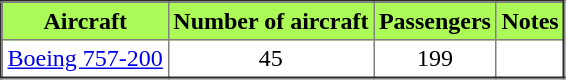<table class="toccolours" border="2" cellpadding="3" style="border-collapse:collapse;text-align:center">
<tr style="background:#ACFA58;">
<th>Aircraft</th>
<th>Number of aircraft</th>
<th>Passengers</th>
<th>Notes</th>
</tr>
<tr>
<td><a href='#'>Boeing 757-200</a></td>
<td>45</td>
<td>199</td>
<td></td>
</tr>
</table>
